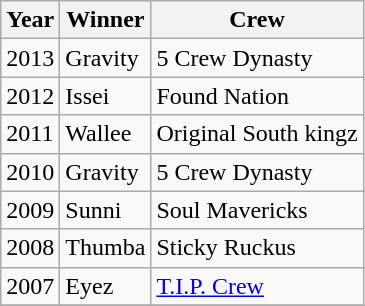<table class="wikitable">
<tr>
<th>Year</th>
<th>Winner</th>
<th>Crew</th>
</tr>
<tr>
<td>2013</td>
<td> Gravity</td>
<td>5 Crew Dynasty</td>
</tr>
<tr>
<td>2012</td>
<td> Issei</td>
<td>Found Nation</td>
</tr>
<tr>
<td>2011</td>
<td> Wallee</td>
<td>Original South kingz</td>
</tr>
<tr>
<td>2010</td>
<td> Gravity</td>
<td>5 Crew Dynasty</td>
</tr>
<tr>
<td>2009</td>
<td> Sunni</td>
<td>Soul Mavericks</td>
</tr>
<tr>
<td>2008</td>
<td> Thumba</td>
<td>Sticky Ruckus</td>
</tr>
<tr>
<td>2007</td>
<td> Eyez</td>
<td><a href='#'>T.I.P. Crew</a></td>
</tr>
<tr>
</tr>
</table>
